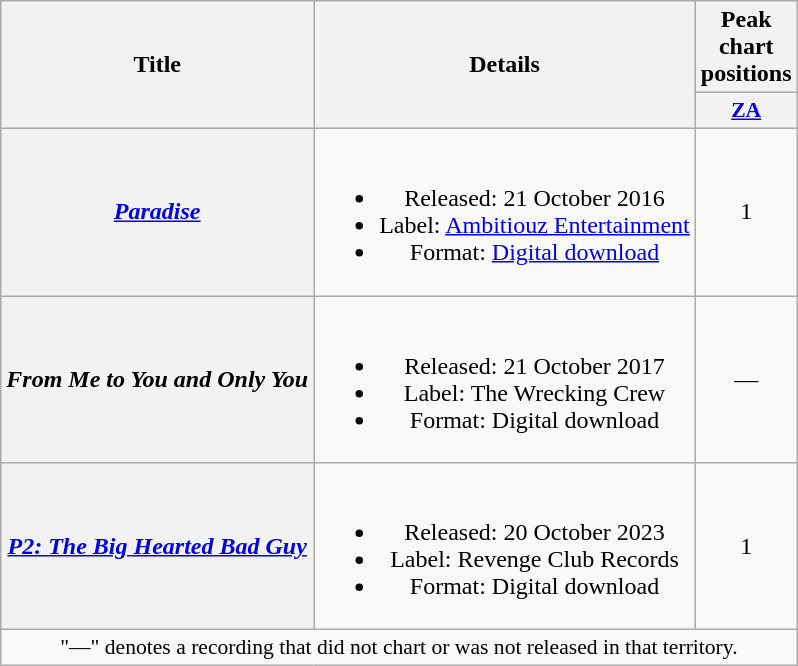<table class="wikitable plainrowheaders" style="text-align:center;">
<tr>
<th scope="col" rowspan="2">Title</th>
<th scope="col" rowspan="2">Details</th>
<th scope="col" colspan="1">Peak chart positions</th>
</tr>
<tr>
<th scope="col" style="width:3em;font-size:90%;"><a href='#'>ZA</a><br></th>
</tr>
<tr>
<th scope="row"><em><a href='#'>Paradise</a></em></th>
<td><br><ul><li>Released: 21 October 2016</li><li>Label: <a href='#'>Ambitiouz Entertainment</a></li><li>Format: <a href='#'>Digital download</a></li></ul></td>
<td>1</td>
</tr>
<tr>
<th scope="row"><em>From Me to You and Only You</em></th>
<td><br><ul><li>Released: 21 October 2017</li><li>Label: The Wrecking Crew</li><li>Format: Digital download</li></ul></td>
<td>—</td>
</tr>
<tr>
<th scope="row"><em><a href='#'>P2: The Big Hearted Bad Guy</a></em></th>
<td><br><ul><li>Released: 20 October 2023</li><li>Label: Revenge Club Records</li><li>Format: Digital download</li></ul></td>
<td>1</td>
</tr>
<tr>
<td colspan="8" style="font-size:90%">"—" denotes a recording that did not chart or was not released in that territory.</td>
</tr>
</table>
